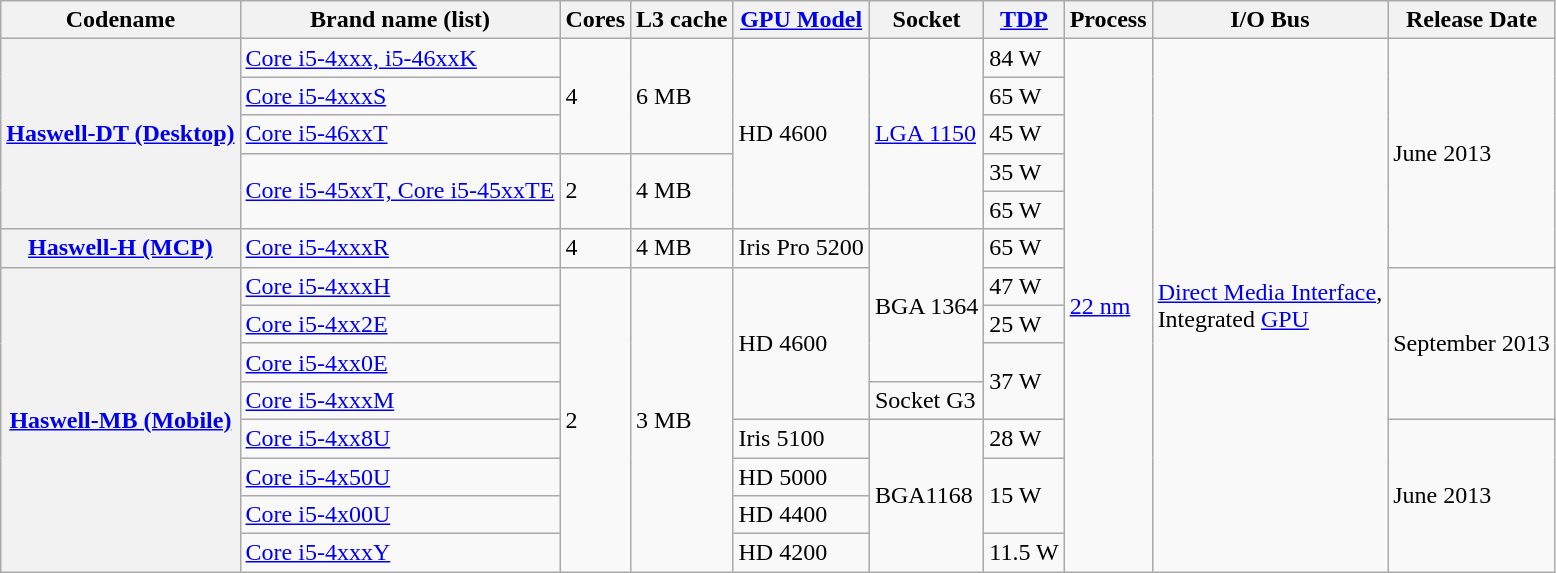<table class="wikitable">
<tr>
<th>Codename</th>
<th>Brand name (list)</th>
<th>Cores</th>
<th>L3 cache</th>
<th><a href='#'>GPU Model</a></th>
<th>Socket</th>
<th><a href='#'>TDP</a></th>
<th>Process</th>
<th>I/O Bus</th>
<th>Release Date</th>
</tr>
<tr>
<th rowspan="5"><a href='#'>Haswell-DT (Desktop)</a></th>
<td><a href='#'>Core i5-4xxx, i5-46xxK</a></td>
<td rowspan="3">4</td>
<td rowspan="3">6 MB</td>
<td rowspan="5">HD 4600</td>
<td rowspan="5"><a href='#'>LGA 1150</a></td>
<td>84 W</td>
<td rowspan="14"><a href='#'>22 nm</a></td>
<td rowspan="14"><a href='#'>Direct Media Interface</a>,<br>Integrated <a href='#'>GPU</a></td>
<td rowspan="6">June 2013</td>
</tr>
<tr>
<td><a href='#'>Core i5-4xxxS</a></td>
<td>65 W</td>
</tr>
<tr>
<td><a href='#'>Core i5-46xxT</a></td>
<td>45 W</td>
</tr>
<tr>
<td rowspan="2"><a href='#'>Core i5-45xxT, Core i5-45xxTE</a></td>
<td rowspan="2">2</td>
<td rowspan="2">4 MB</td>
<td>35 W</td>
</tr>
<tr>
<td>65 W</td>
</tr>
<tr>
<th><a href='#'>Haswell-H (MCP)</a></th>
<td><a href='#'>Core i5-4xxxR</a></td>
<td>4</td>
<td>4 MB</td>
<td>Iris Pro 5200</td>
<td rowspan="4">BGA 1364</td>
<td>65 W</td>
</tr>
<tr>
<th rowspan="8"><a href='#'>Haswell-MB (Mobile)</a></th>
<td><a href='#'>Core i5-4xxxH</a></td>
<td rowspan="8">2</td>
<td rowspan="8">3 MB</td>
<td rowspan="4">HD 4600</td>
<td>47 W</td>
<td rowspan="4">September 2013</td>
</tr>
<tr>
<td><a href='#'>Core i5-4xx2E</a></td>
<td>25 W</td>
</tr>
<tr>
<td><a href='#'>Core i5-4xx0E</a></td>
<td rowspan="2">37 W</td>
</tr>
<tr>
<td><a href='#'>Core i5-4xxxM</a></td>
<td>Socket G3</td>
</tr>
<tr>
<td><a href='#'>Core i5-4xx8U</a></td>
<td>Iris 5100</td>
<td rowspan="4">BGA1168</td>
<td>28 W</td>
<td rowspan="4">June 2013</td>
</tr>
<tr>
<td><a href='#'>Core i5-4x50U</a></td>
<td>HD 5000</td>
<td rowspan="2">15 W</td>
</tr>
<tr>
<td><a href='#'>Core i5-4x00U</a></td>
<td>HD 4400</td>
</tr>
<tr>
<td><a href='#'>Core i5-4xxxY</a></td>
<td>HD 4200</td>
<td>11.5 W</td>
</tr>
</table>
